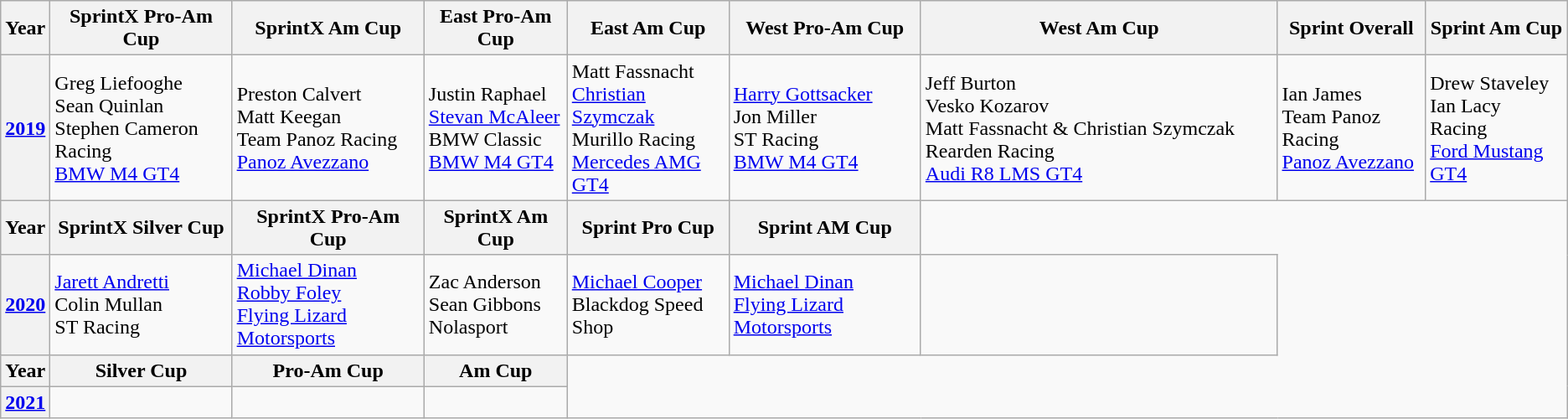<table class="wikitable">
<tr>
<th>Year</th>
<th>SprintX Pro-Am Cup</th>
<th>SprintX Am Cup</th>
<th>East Pro-Am Cup</th>
<th>East Am Cup</th>
<th>West Pro-Am Cup</th>
<th>West Am Cup</th>
<th>Sprint Overall</th>
<th>Sprint Am Cup</th>
</tr>
<tr>
<th><a href='#'>2019</a></th>
<td> Greg Liefooghe <br> Sean Quinlan <br> Stephen Cameron Racing <br> <a href='#'>BMW M4 GT4</a></td>
<td> Preston Calvert <br> Matt Keegan  <br> Team Panoz Racing <br> <a href='#'>Panoz Avezzano</a></td>
<td> Justin Raphael <br> <a href='#'>Stevan McAleer</a> <br> BMW Classic <br> <a href='#'>BMW M4 GT4</a></td>
<td> Matt Fassnacht <br> <a href='#'>Christian Szymczak</a> <br> Murillo Racing <br> <a href='#'>Mercedes AMG GT4</a></td>
<td> <a href='#'>Harry Gottsacker</a> <br> Jon Miller <br> ST Racing  <br> <a href='#'>BMW M4 GT4</a></td>
<td> Jeff Burton <br> Vesko Kozarov <br> Matt Fassnacht & Christian Szymczak Rearden Racing <br> <a href='#'>Audi R8 LMS GT4</a></td>
<td> Ian James  <br> Team Panoz Racing <br> <a href='#'>Panoz Avezzano</a></td>
<td> Drew Staveley <br> Ian Lacy  Racing<br> <a href='#'>Ford Mustang GT4</a></td>
</tr>
<tr>
<th>Year</th>
<th>SprintX Silver Cup</th>
<th>SprintX Pro-Am Cup</th>
<th>SprintX Am Cup</th>
<th>Sprint Pro Cup</th>
<th>Sprint AM Cup</th>
</tr>
<tr>
<th><a href='#'>2020</a></th>
<td> <a href='#'>Jarett Andretti</a> <br> Colin Mullan <br> ST Racing</td>
<td> <a href='#'>Michael Dinan</a> <br> <a href='#'>Robby Foley</a> <br> <a href='#'>Flying Lizard Motorsports</a></td>
<td> Zac Anderson <br> Sean Gibbons <br> Nolasport</td>
<td> <a href='#'>Michael Cooper</a> <br> Blackdog Speed Shop</td>
<td> <a href='#'>Michael Dinan</a> <br> <a href='#'>Flying Lizard Motorsports</a></td>
<td></td>
</tr>
<tr>
<th>Year</th>
<th>Silver Cup</th>
<th>Pro-Am Cup</th>
<th>Am Cup</th>
</tr>
<tr>
<th><a href='#'>2021</a></th>
<td></td>
<td></td>
<td></td>
</tr>
</table>
